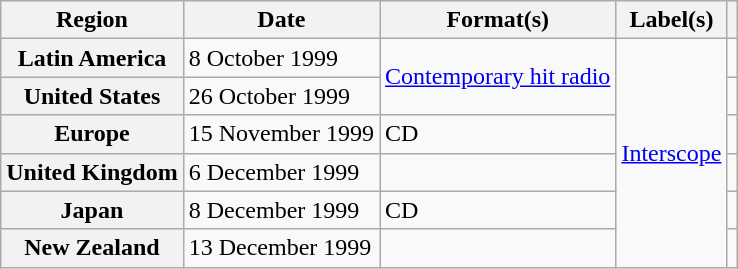<table class="wikitable plainrowheaders">
<tr>
<th scope="col">Region</th>
<th scope="col">Date</th>
<th scope="col">Format(s)</th>
<th scope="col">Label(s)</th>
<th scope="col"></th>
</tr>
<tr>
<th scope="row">Latin America</th>
<td>8 October 1999</td>
<td rowspan="2"><a href='#'>Contemporary hit radio</a></td>
<td rowspan="6"><a href='#'>Interscope</a></td>
<td></td>
</tr>
<tr>
<th scope="row">United States</th>
<td>26 October 1999</td>
<td></td>
</tr>
<tr>
<th scope="row">Europe</th>
<td>15 November 1999</td>
<td>CD</td>
<td></td>
</tr>
<tr>
<th scope="row">United Kingdom</th>
<td>6 December 1999</td>
<td></td>
<td></td>
</tr>
<tr>
<th scope="row">Japan</th>
<td>8 December 1999</td>
<td>CD</td>
<td></td>
</tr>
<tr>
<th scope="row">New Zealand</th>
<td>13 December 1999</td>
<td></td>
<td></td>
</tr>
</table>
